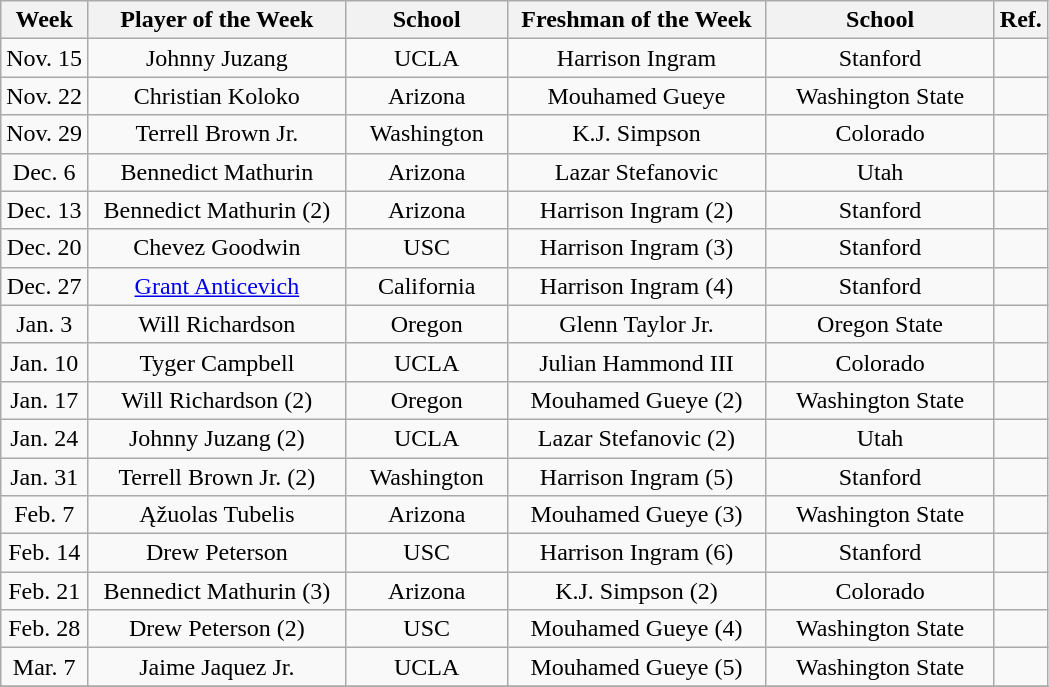<table class=wikitable style="text-align:center">
<tr>
<th>Week</th>
<th width=165>Player of the Week</th>
<th width=100>School</th>
<th width=165>Freshman of the Week</th>
<th width=145>School</th>
<th>Ref.</th>
</tr>
<tr>
<td>Nov. 15</td>
<td>Johnny Juzang</td>
<td>UCLA</td>
<td>Harrison Ingram</td>
<td>Stanford</td>
<td></td>
</tr>
<tr>
<td>Nov. 22</td>
<td>Christian Koloko</td>
<td>Arizona</td>
<td>Mouhamed Gueye</td>
<td>Washington State</td>
<td></td>
</tr>
<tr>
<td>Nov. 29</td>
<td>Terrell Brown Jr.</td>
<td>Washington</td>
<td>K.J. Simpson</td>
<td>Colorado</td>
<td></td>
</tr>
<tr>
<td>Dec. 6</td>
<td>Bennedict Mathurin</td>
<td>Arizona</td>
<td>Lazar Stefanovic</td>
<td>Utah</td>
<td></td>
</tr>
<tr>
<td>Dec. 13</td>
<td>Bennedict Mathurin (2)</td>
<td>Arizona</td>
<td>Harrison Ingram (2)</td>
<td>Stanford</td>
<td></td>
</tr>
<tr>
<td>Dec. 20</td>
<td>Chevez Goodwin</td>
<td>USC</td>
<td>Harrison Ingram (3)</td>
<td>Stanford</td>
<td></td>
</tr>
<tr>
<td>Dec. 27</td>
<td><a href='#'>Grant Anticevich</a></td>
<td>California</td>
<td>Harrison Ingram (4)</td>
<td>Stanford</td>
<td></td>
</tr>
<tr>
<td>Jan. 3</td>
<td>Will Richardson</td>
<td>Oregon</td>
<td>Glenn Taylor Jr.</td>
<td>Oregon State</td>
<td></td>
</tr>
<tr>
<td>Jan. 10</td>
<td>Tyger Campbell</td>
<td>UCLA</td>
<td>Julian Hammond III</td>
<td>Colorado</td>
<td></td>
</tr>
<tr>
<td>Jan. 17</td>
<td>Will Richardson (2)</td>
<td>Oregon</td>
<td>Mouhamed Gueye (2)</td>
<td>Washington State</td>
<td></td>
</tr>
<tr>
<td>Jan. 24</td>
<td>Johnny Juzang (2)</td>
<td>UCLA</td>
<td>Lazar Stefanovic (2)</td>
<td>Utah</td>
<td></td>
</tr>
<tr>
<td>Jan. 31</td>
<td>Terrell Brown Jr. (2)</td>
<td>Washington</td>
<td>Harrison Ingram (5)</td>
<td>Stanford</td>
<td></td>
</tr>
<tr>
<td>Feb. 7</td>
<td>Ąžuolas Tubelis</td>
<td>Arizona</td>
<td>Mouhamed Gueye (3)</td>
<td>Washington State</td>
<td></td>
</tr>
<tr>
<td>Feb. 14</td>
<td>Drew Peterson</td>
<td>USC</td>
<td>Harrison Ingram (6)</td>
<td>Stanford</td>
<td></td>
</tr>
<tr>
<td>Feb. 21</td>
<td>Bennedict Mathurin (3)</td>
<td>Arizona</td>
<td>K.J. Simpson (2)</td>
<td>Colorado</td>
<td></td>
</tr>
<tr>
<td>Feb. 28</td>
<td>Drew Peterson (2)</td>
<td>USC</td>
<td>Mouhamed Gueye (4)</td>
<td>Washington State</td>
<td></td>
</tr>
<tr>
<td>Mar. 7</td>
<td>Jaime Jaquez Jr.</td>
<td>UCLA</td>
<td>Mouhamed Gueye (5)</td>
<td>Washington State</td>
<td></td>
</tr>
<tr>
</tr>
</table>
